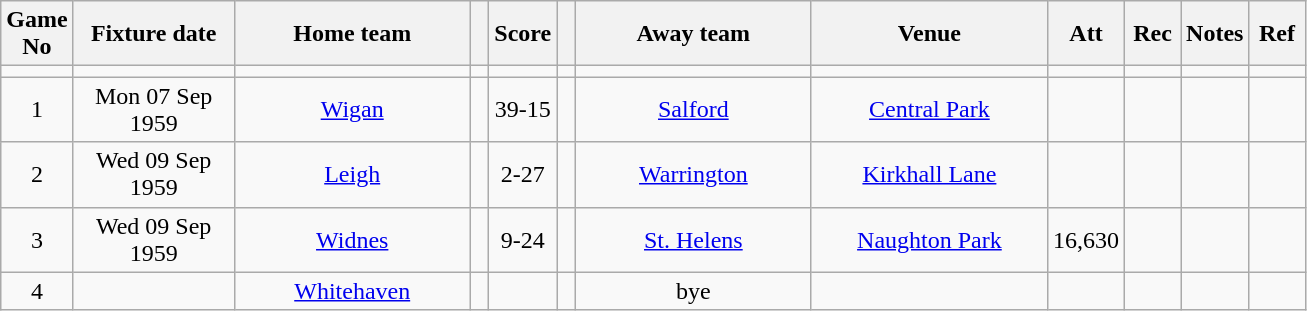<table class="wikitable" style="text-align:center;">
<tr>
<th width=20 abbr="No">Game No</th>
<th width=100 abbr="Date">Fixture date</th>
<th width=150 abbr="Home team">Home team</th>
<th width=5 abbr="space"></th>
<th width=20 abbr="Score">Score</th>
<th width=5 abbr="space"></th>
<th width=150 abbr="Away team">Away team</th>
<th width=150 abbr="Venue">Venue</th>
<th width=30 abbr="Att">Att</th>
<th width=30 abbr="Rec">Rec</th>
<th width=20 abbr="Notes">Notes</th>
<th width=30 abbr="Ref">Ref</th>
</tr>
<tr>
<td></td>
<td></td>
<td></td>
<td></td>
<td></td>
<td></td>
<td></td>
<td></td>
<td></td>
<td></td>
<td></td>
</tr>
<tr>
<td>1</td>
<td>Mon 07 Sep 1959</td>
<td><a href='#'>Wigan</a></td>
<td></td>
<td>39-15</td>
<td></td>
<td><a href='#'>Salford</a></td>
<td><a href='#'>Central Park</a></td>
<td></td>
<td></td>
<td></td>
<td></td>
</tr>
<tr>
<td>2</td>
<td>Wed 09 Sep 1959</td>
<td><a href='#'>Leigh</a></td>
<td></td>
<td>2-27</td>
<td></td>
<td><a href='#'>Warrington</a></td>
<td><a href='#'>Kirkhall Lane</a></td>
<td></td>
<td></td>
<td></td>
<td></td>
</tr>
<tr>
<td>3</td>
<td>Wed 09 Sep 1959</td>
<td><a href='#'>Widnes</a></td>
<td></td>
<td>9-24</td>
<td></td>
<td><a href='#'>St. Helens</a></td>
<td><a href='#'>Naughton Park</a></td>
<td>16,630</td>
<td></td>
<td></td>
<td></td>
</tr>
<tr>
<td>4</td>
<td></td>
<td><a href='#'>Whitehaven</a></td>
<td></td>
<td></td>
<td></td>
<td>bye</td>
<td></td>
<td></td>
<td></td>
<td></td>
<td></td>
</tr>
</table>
